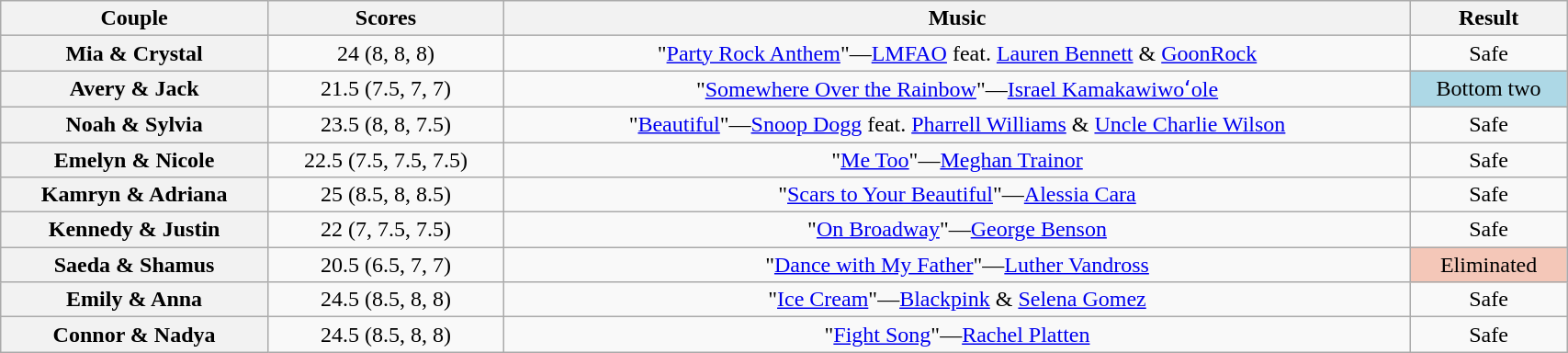<table class="wikitable sortable" style="text-align:center; width: 90%">
<tr>
<th scope="col">Couple</th>
<th scope="col">Scores</th>
<th scope="col" class="unsortable">Music</th>
<th scope="col" class="unsortable">Result</th>
</tr>
<tr>
<th scope="col">Mia & Crystal</th>
<td>24 (8, 8, 8)</td>
<td>"<a href='#'>Party Rock Anthem</a>"—<a href='#'>LMFAO</a> feat. <a href='#'>Lauren Bennett</a> & <a href='#'>GoonRock</a></td>
<td>Safe</td>
</tr>
<tr>
<th scope="col">Avery & Jack</th>
<td>21.5 (7.5, 7, 7)</td>
<td>"<a href='#'>Somewhere Over the Rainbow</a>"—<a href='#'>Israel Kamakawiwoʻole</a></td>
<td bgcolor="lightblue">Bottom two</td>
</tr>
<tr>
<th scope="col">Noah & Sylvia</th>
<td>23.5 (8, 8, 7.5)</td>
<td>"<a href='#'>Beautiful</a>"—<a href='#'>Snoop Dogg</a> feat. <a href='#'>Pharrell Williams</a> & <a href='#'>Uncle Charlie Wilson</a></td>
<td>Safe</td>
</tr>
<tr>
<th scope="col">Emelyn & Nicole</th>
<td>22.5 (7.5, 7.5, 7.5)</td>
<td>"<a href='#'>Me Too</a>"—<a href='#'>Meghan Trainor</a></td>
<td>Safe</td>
</tr>
<tr>
<th scope="col">Kamryn & Adriana</th>
<td>25 (8.5, 8, 8.5)</td>
<td>"<a href='#'>Scars to Your Beautiful</a>"—<a href='#'>Alessia Cara</a></td>
<td>Safe</td>
</tr>
<tr>
<th scope="col">Kennedy & Justin</th>
<td>22 (7, 7.5, 7.5)</td>
<td>"<a href='#'>On Broadway</a>"—<a href='#'>George Benson</a></td>
<td>Safe</td>
</tr>
<tr>
<th scope="col">Saeda & Shamus</th>
<td>20.5 (6.5, 7, 7)</td>
<td>"<a href='#'>Dance with My Father</a>"—<a href='#'>Luther Vandross</a></td>
<td bgcolor="f4c7b8">Eliminated</td>
</tr>
<tr>
<th scope="col">Emily & Anna</th>
<td>24.5 (8.5, 8, 8)</td>
<td>"<a href='#'>Ice Cream</a>"—<a href='#'>Blackpink</a> & <a href='#'>Selena Gomez</a></td>
<td>Safe</td>
</tr>
<tr>
<th scope="col">Connor & Nadya</th>
<td>24.5 (8.5, 8, 8)</td>
<td>"<a href='#'>Fight Song</a>"—<a href='#'>Rachel Platten</a></td>
<td>Safe</td>
</tr>
</table>
